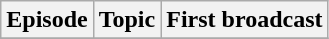<table class="wikitable">
<tr>
<th>Episode</th>
<th>Topic</th>
<th>First broadcast</th>
</tr>
<tr>
</tr>
</table>
